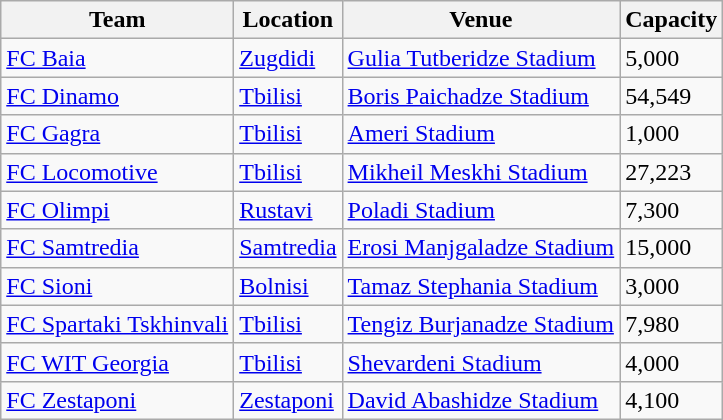<table class="wikitable sortable" border="1">
<tr>
<th>Team</th>
<th>Location</th>
<th>Venue</th>
<th>Capacity</th>
</tr>
<tr>
<td><a href='#'>FC Baia</a></td>
<td><a href='#'>Zugdidi</a></td>
<td><a href='#'>Gulia Tutberidze Stadium</a></td>
<td>5,000</td>
</tr>
<tr>
<td><a href='#'>FC Dinamo</a></td>
<td><a href='#'>Tbilisi</a></td>
<td><a href='#'>Boris Paichadze Stadium</a></td>
<td>54,549</td>
</tr>
<tr>
<td><a href='#'>FC Gagra</a></td>
<td><a href='#'>Tbilisi</a></td>
<td><a href='#'>Ameri Stadium</a></td>
<td>1,000</td>
</tr>
<tr>
<td><a href='#'>FC Locomotive</a></td>
<td><a href='#'>Tbilisi</a></td>
<td><a href='#'>Mikheil Meskhi Stadium</a></td>
<td>27,223</td>
</tr>
<tr>
<td><a href='#'>FC Olimpi</a></td>
<td><a href='#'>Rustavi</a></td>
<td><a href='#'>Poladi Stadium</a></td>
<td>7,300</td>
</tr>
<tr>
<td><a href='#'>FC Samtredia</a></td>
<td><a href='#'>Samtredia</a></td>
<td><a href='#'>Erosi Manjgaladze Stadium</a></td>
<td>15,000</td>
</tr>
<tr>
<td><a href='#'>FC Sioni</a></td>
<td><a href='#'>Bolnisi</a></td>
<td><a href='#'>Tamaz Stephania Stadium</a></td>
<td>3,000</td>
</tr>
<tr>
<td><a href='#'>FC Spartaki Tskhinvali</a></td>
<td><a href='#'>Tbilisi</a></td>
<td><a href='#'>Tengiz Burjanadze Stadium</a></td>
<td>7,980</td>
</tr>
<tr>
<td><a href='#'>FC WIT Georgia</a></td>
<td><a href='#'>Tbilisi</a></td>
<td><a href='#'>Shevardeni Stadium</a></td>
<td>4,000</td>
</tr>
<tr>
<td><a href='#'>FC Zestaponi</a></td>
<td><a href='#'>Zestaponi</a></td>
<td><a href='#'>David Abashidze Stadium</a></td>
<td>4,100</td>
</tr>
</table>
